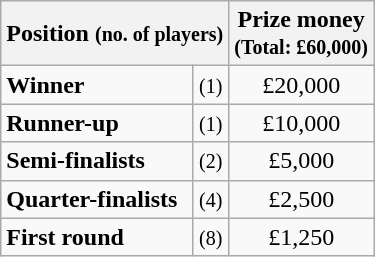<table class="wikitable">
<tr>
<th colspan=2>Position <small>(no. of players)</small></th>
<th>Prize money<br><small>(Total: £60,000)</small></th>
</tr>
<tr>
<td><strong>Winner</strong></td>
<td align=center><small>(1)</small></td>
<td align=center>£20,000</td>
</tr>
<tr>
<td><strong>Runner-up</strong></td>
<td align=center><small>(1)</small></td>
<td align=center>£10,000</td>
</tr>
<tr>
<td><strong>Semi-finalists</strong></td>
<td align=center><small>(2)</small></td>
<td align=center>£5,000</td>
</tr>
<tr>
<td><strong>Quarter-finalists</strong></td>
<td align=center><small>(4)</small></td>
<td align=center>£2,500</td>
</tr>
<tr>
<td><strong>First round</strong></td>
<td align=center><small>(8)</small></td>
<td align=center>£1,250</td>
</tr>
</table>
